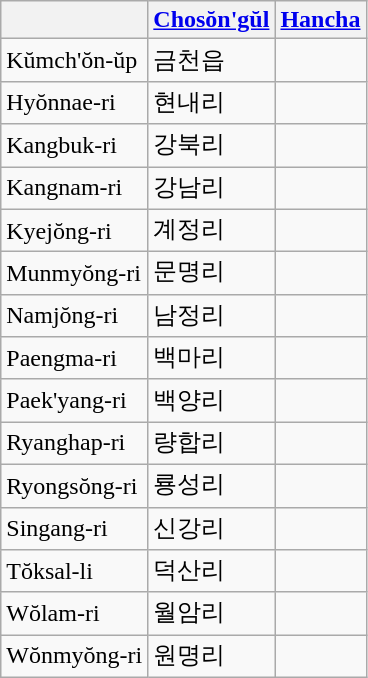<table class="wikitable">
<tr>
<th></th>
<th><a href='#'>Chosŏn'gŭl</a></th>
<th><a href='#'>Hancha</a></th>
</tr>
<tr>
<td>Kŭmch'ŏn-ŭp</td>
<td>금천읍</td>
<td></td>
</tr>
<tr>
<td>Hyŏnnae-ri</td>
<td>현내리</td>
<td></td>
</tr>
<tr>
<td>Kangbuk-ri</td>
<td>강북리</td>
<td></td>
</tr>
<tr>
<td>Kangnam-ri</td>
<td>강남리</td>
<td></td>
</tr>
<tr>
<td>Kyejŏng-ri</td>
<td>계정리</td>
<td></td>
</tr>
<tr>
<td>Munmyŏng-ri</td>
<td>문명리</td>
<td></td>
</tr>
<tr>
<td>Namjŏng-ri</td>
<td>남정리</td>
<td></td>
</tr>
<tr>
<td>Paengma-ri</td>
<td>백마리</td>
<td></td>
</tr>
<tr>
<td>Paek'yang-ri</td>
<td>백양리</td>
<td></td>
</tr>
<tr>
<td>Ryanghap-ri</td>
<td>량합리</td>
<td></td>
</tr>
<tr>
<td>Ryongsŏng-ri</td>
<td>룡성리</td>
<td></td>
</tr>
<tr>
<td>Singang-ri</td>
<td>신강리</td>
<td></td>
</tr>
<tr>
<td>Tŏksal-li</td>
<td>덕산리</td>
<td></td>
</tr>
<tr>
<td>Wŏlam-ri</td>
<td>월암리</td>
<td></td>
</tr>
<tr>
<td>Wŏnmyŏng-ri</td>
<td>원명리</td>
<td></td>
</tr>
</table>
